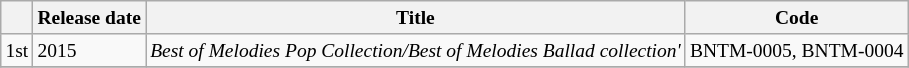<table class=wikitable style="font-size:small">
<tr>
<th></th>
<th>Release date</th>
<th>Title</th>
<th>Code</th>
</tr>
<tr>
<td>1st</td>
<td>2015</td>
<td><em>Best of Melodies Pop Collection/Best of Melodies Ballad collection'</td>
<td>BNTM-0005,  BNTM-0004</td>
</tr>
<tr>
</tr>
</table>
